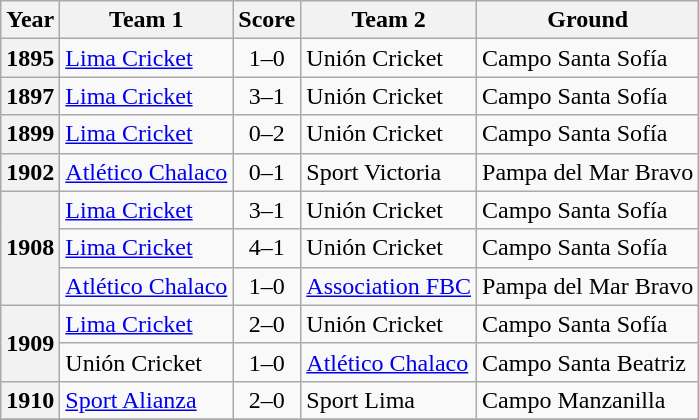<table class="wikitable plainrowheaders sortable">
<tr>
<th scope="col">Year</th>
<th scope="col">Team 1</th>
<th scope="col">Score</th>
<th scope="col">Team 2</th>
<th scope="col">Ground</th>
</tr>
<tr>
<th scope="row" style="text-align:center">1895</th>
<td><a href='#'>Lima Cricket</a></td>
<td align=center>1–0</td>
<td>Unión Cricket</td>
<td>Campo Santa Sofía</td>
</tr>
<tr>
<th scope="row" style="text-align:center">1897</th>
<td><a href='#'>Lima Cricket</a></td>
<td align=center>3–1</td>
<td>Unión Cricket</td>
<td>Campo Santa Sofía</td>
</tr>
<tr>
<th scope="row" style="text-align:center">1899</th>
<td><a href='#'>Lima Cricket</a></td>
<td align=center>0–2</td>
<td>Unión Cricket</td>
<td>Campo Santa Sofía</td>
</tr>
<tr>
<th scope="row" style="text-align:center">1902</th>
<td><a href='#'>Atlético Chalaco</a></td>
<td align=center>0–1</td>
<td>Sport Victoria</td>
<td>Pampa del Mar Bravo</td>
</tr>
<tr>
<th rowspan=3 scope="row" style="text-align:center">1908</th>
<td><a href='#'>Lima Cricket</a></td>
<td align=center>3–1</td>
<td>Unión Cricket</td>
<td>Campo Santa Sofía</td>
</tr>
<tr>
<td><a href='#'>Lima Cricket</a></td>
<td align=center>4–1</td>
<td>Unión Cricket</td>
<td>Campo Santa Sofía</td>
</tr>
<tr>
<td><a href='#'>Atlético Chalaco</a></td>
<td align=center>1–0</td>
<td><a href='#'>Association FBC</a></td>
<td>Pampa del Mar Bravo</td>
</tr>
<tr>
<th rowspan=2 scope="row" style="text-align:center">1909</th>
<td><a href='#'>Lima Cricket</a></td>
<td align=center>2–0</td>
<td>Unión Cricket</td>
<td>Campo Santa Sofía</td>
</tr>
<tr>
<td>Unión Cricket</td>
<td align=center>1–0</td>
<td><a href='#'>Atlético Chalaco</a></td>
<td>Campo Santa Beatriz</td>
</tr>
<tr>
<th scope="row" style="text-align:center">1910</th>
<td><a href='#'>Sport Alianza</a></td>
<td align=center>2–0</td>
<td>Sport Lima</td>
<td>Campo Manzanilla</td>
</tr>
<tr>
</tr>
</table>
